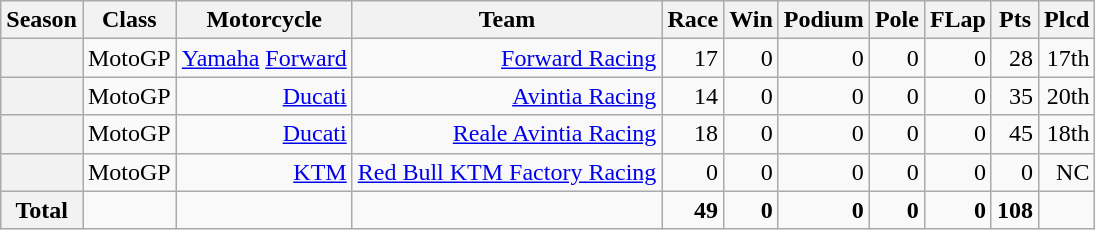<table class="wikitable" style=text-align:right>
<tr>
<th>Season</th>
<th>Class</th>
<th>Motorcycle</th>
<th>Team</th>
<th>Race</th>
<th>Win</th>
<th>Podium</th>
<th>Pole</th>
<th>FLap</th>
<th>Pts</th>
<th>Plcd</th>
</tr>
<tr>
<th></th>
<td>MotoGP</td>
<td><a href='#'>Yamaha</a> <a href='#'>Forward</a></td>
<td><a href='#'>Forward Racing</a></td>
<td>17</td>
<td>0</td>
<td>0</td>
<td>0</td>
<td>0</td>
<td>28</td>
<td>17th</td>
</tr>
<tr>
<th></th>
<td>MotoGP</td>
<td><a href='#'>Ducati</a></td>
<td><a href='#'>Avintia Racing</a></td>
<td>14</td>
<td>0</td>
<td>0</td>
<td>0</td>
<td>0</td>
<td>35</td>
<td>20th</td>
</tr>
<tr>
<th></th>
<td>MotoGP</td>
<td><a href='#'>Ducati</a></td>
<td><a href='#'>Reale Avintia Racing</a></td>
<td>18</td>
<td>0</td>
<td>0</td>
<td>0</td>
<td>0</td>
<td>45</td>
<td>18th</td>
</tr>
<tr>
<th></th>
<td>MotoGP</td>
<td><a href='#'>KTM</a></td>
<td><a href='#'>Red Bull KTM Factory Racing</a></td>
<td>0</td>
<td>0</td>
<td>0</td>
<td>0</td>
<td>0</td>
<td>0</td>
<td>NC</td>
</tr>
<tr>
<th>Total</th>
<td></td>
<td></td>
<td></td>
<td><strong>49</strong></td>
<td><strong>0</strong></td>
<td><strong>0</strong></td>
<td><strong>0</strong></td>
<td><strong>0</strong></td>
<td><strong>108</strong></td>
<td></td>
</tr>
</table>
